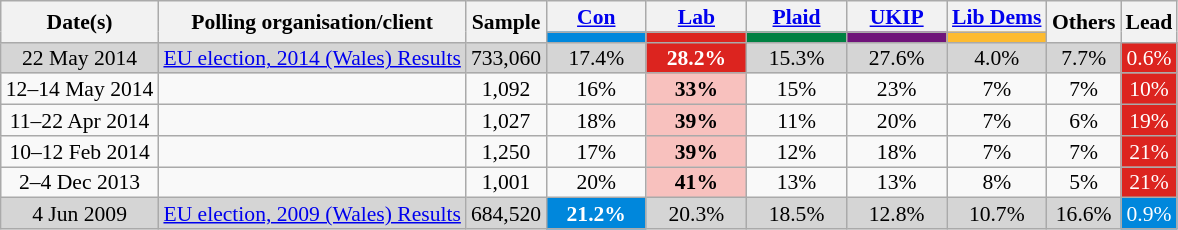<table class="wikitable sortable" style="text-align:center; font-size:90%; line-height:14px">
<tr>
<th rowspan="2">Date(s)</th>
<th rowspan="2">Polling organisation/client</th>
<th rowspan="2">Sample</th>
<th><a href='#'>Con</a></th>
<th><a href='#'>Lab</a></th>
<th><a href='#'>Plaid</a></th>
<th><a href='#'>UKIP</a></th>
<th><a href='#'>Lib Dems</a></th>
<th rowspan="2">Others</th>
<th rowspan="2">Lead</th>
</tr>
<tr>
<th class="unsortable" style="background:#0087dc; width:60px;"></th>
<th class="unsortable" style="background:#dc241f; width:60px;"></th>
<th class="unsortable" style="background:#008142; width:60px;"></th>
<th class="unsortable" style="background:#70147a; width:60px;"></th>
<th class="unsortable" style="background:#fdbb30; width:60px;"></th>
</tr>
<tr>
<td style="background:#D5D5D5">22 May 2014</td>
<td style="background:#D5D5D5"><a href='#'>EU election, 2014 (Wales) Results</a></td>
<td style="background:#D5D5D5">733,060</td>
<td style="background:#D5D5D5">17.4%</td>
<td style="background:#DC241F; color:white;"><strong>28.2%</strong></td>
<td style="background:#D5D5D5">15.3%</td>
<td style="background:#D5D5D5">27.6%</td>
<td style="background:#D5D5D5">4.0%</td>
<td style="background:#D5D5D5">7.7%</td>
<td style="background:#DC241F; color:white;">0.6%</td>
</tr>
<tr>
<td>12–14 May 2014</td>
<td></td>
<td>1,092</td>
<td>16%</td>
<td style="background:#F8C1BE"><strong>33%</strong></td>
<td>15%</td>
<td>23%</td>
<td>7%</td>
<td>7%</td>
<td style="background:#DC241F; color:white;">10%</td>
</tr>
<tr>
<td>11–22 Apr 2014</td>
<td></td>
<td>1,027</td>
<td>18%</td>
<td style="background:#F8C1BE"><strong>39%</strong></td>
<td>11%</td>
<td>20%</td>
<td>7%</td>
<td>6%</td>
<td style="background:#DC241F; color:white;">19%</td>
</tr>
<tr>
<td>10–12 Feb 2014</td>
<td></td>
<td>1,250</td>
<td>17%</td>
<td style="background:#F8C1BE"><strong>39%</strong></td>
<td>12%</td>
<td>18%</td>
<td>7%</td>
<td>7%</td>
<td style="background:#DC241F; color:white;">21%</td>
</tr>
<tr>
<td>2–4 Dec 2013</td>
<td></td>
<td>1,001</td>
<td>20%</td>
<td style="background:#F8C1BE"><strong>41%</strong></td>
<td>13%</td>
<td>13%</td>
<td>8%</td>
<td>5%</td>
<td style="background:#DC241F; color:white;">21%</td>
</tr>
<tr>
<td style="background:#D5D5D5">4 Jun 2009</td>
<td style="background:#D5D5D5"><a href='#'>EU election, 2009 (Wales) Results</a></td>
<td style="background:#D5D5D5">684,520</td>
<td style="background:#0087DC; color:white;"><strong>21.2%</strong></td>
<td style="background:#D5D5D5">20.3%</td>
<td style="background:#D5D5D5">18.5%</td>
<td style="background:#D5D5D5">12.8%</td>
<td style="background:#D5D5D5">10.7%</td>
<td style="background:#D5D5D5">16.6%</td>
<td style="background:#0087DC; color:white;">0.9%</td>
</tr>
</table>
